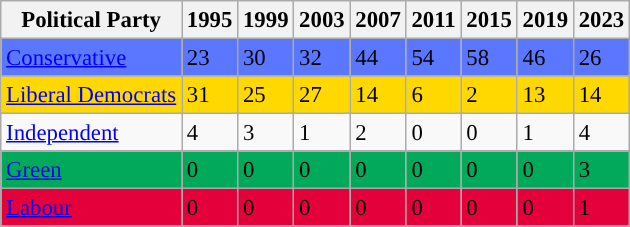<table class="wikitable" style="font-size: 95%;">
<tr>
<th>Political Party</th>
<th>1995</th>
<th>1999</th>
<th>2003</th>
<th>2007</th>
<th>2011</th>
<th>2015</th>
<th>2019</th>
<th>2023</th>
</tr>
<tr ! style="background-color: #5B76FF">
<td><a href='#'>Conservative</a></td>
<td>23</td>
<td>30</td>
<td>32</td>
<td>44</td>
<td>54</td>
<td>58</td>
<td>46</td>
<td>26</td>
</tr>
<tr ! style="background-color: #FFD800">
<td><a href='#'>Liberal Democrats</a></td>
<td>31</td>
<td>25</td>
<td>27</td>
<td>14</td>
<td>6</td>
<td>2</td>
<td>13</td>
<td>14</td>
</tr>
<tr ! style="background-color:">
<td><a href='#'>Independent</a></td>
<td>4</td>
<td>3</td>
<td>1</td>
<td>2</td>
<td>0</td>
<td>0</td>
<td>1</td>
<td>4</td>
</tr>
<tr ! style="background-color: #02A95B">
<td><a href='#'>Green</a></td>
<td>0</td>
<td>0</td>
<td>0</td>
<td>0</td>
<td>0</td>
<td>0</td>
<td>0</td>
<td>3</td>
</tr>
<tr ! style="background-color: #E4003B">
<td><a href='#'>Labour</a></td>
<td>0</td>
<td>0</td>
<td>0</td>
<td>0</td>
<td>0</td>
<td>0</td>
<td>0</td>
<td>1</td>
</tr>
</table>
